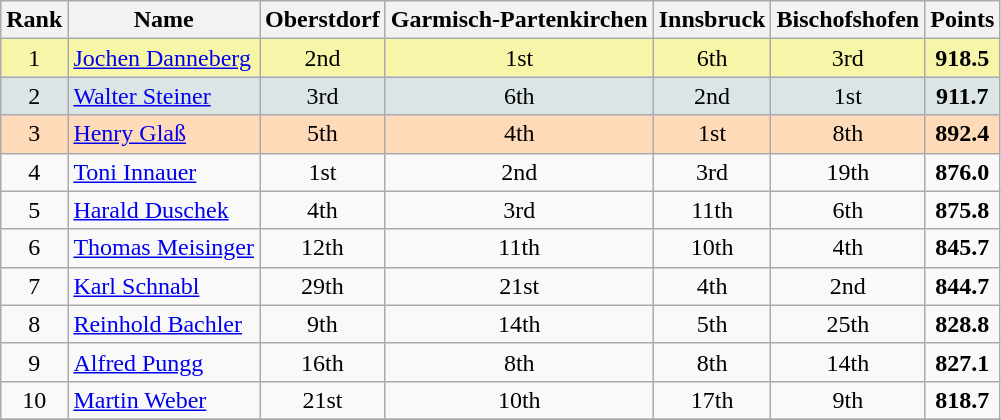<table class="wikitable sortable">
<tr>
<th align=Center>Rank</th>
<th>Name</th>
<th>Oberstdorf</th>
<th>Garmisch-Partenkirchen</th>
<th>Innsbruck</th>
<th>Bischofshofen</th>
<th>Points</th>
</tr>
<tr style="background:#F7F6A8">
<td align=center>1</td>
<td> <a href='#'>Jochen Danneberg</a></td>
<td align=center>2nd</td>
<td align=center>1st</td>
<td align=center>6th</td>
<td align=center>3rd</td>
<td align=center><strong>918.5</strong></td>
</tr>
<tr style="background: #DCE5E5;">
<td align=center>2</td>
<td> <a href='#'>Walter Steiner</a></td>
<td align=center>3rd</td>
<td align=center>6th</td>
<td align=center>2nd</td>
<td align=center>1st</td>
<td align=center><strong>911.7</strong></td>
</tr>
<tr style="background: #FFDAB9;">
<td align=center>3</td>
<td> <a href='#'>Henry Glaß</a></td>
<td align=center>5th</td>
<td align=center>4th</td>
<td align=center>1st</td>
<td align=center>8th</td>
<td align=center><strong>892.4</strong></td>
</tr>
<tr>
<td align=center>4</td>
<td> <a href='#'>Toni Innauer</a></td>
<td align=center>1st</td>
<td align=center>2nd</td>
<td align=center>3rd</td>
<td align=center>19th</td>
<td align=center><strong>876.0</strong></td>
</tr>
<tr>
<td align=center>5</td>
<td> <a href='#'>Harald Duschek</a></td>
<td align=center>4th</td>
<td align=center>3rd</td>
<td align=center>11th</td>
<td align=center>6th</td>
<td align=center><strong>875.8</strong></td>
</tr>
<tr>
<td align=center>6</td>
<td> <a href='#'>Thomas Meisinger</a></td>
<td align=center>12th</td>
<td align=center>11th</td>
<td align=center>10th</td>
<td align=center>4th</td>
<td align=center><strong>845.7</strong></td>
</tr>
<tr>
<td align=center>7</td>
<td> <a href='#'>Karl Schnabl</a></td>
<td align=center>29th</td>
<td align=center>21st</td>
<td align=center>4th</td>
<td align=center>2nd</td>
<td align=center><strong>844.7</strong></td>
</tr>
<tr>
<td align=center>8</td>
<td> <a href='#'>Reinhold Bachler</a></td>
<td align=center>9th</td>
<td align=center>14th</td>
<td align=center>5th</td>
<td align=center>25th</td>
<td align=center><strong>828.8</strong></td>
</tr>
<tr>
<td align=center>9</td>
<td> <a href='#'>Alfred Pungg</a></td>
<td align=center>16th</td>
<td align=center>8th</td>
<td align=center>8th</td>
<td align=center>14th</td>
<td align=center><strong>827.1</strong></td>
</tr>
<tr>
<td align=center>10</td>
<td> <a href='#'>Martin Weber</a></td>
<td align=center>21st</td>
<td align=center>10th</td>
<td align=center>17th</td>
<td align=center>9th</td>
<td align=center><strong>818.7</strong></td>
</tr>
<tr>
</tr>
</table>
